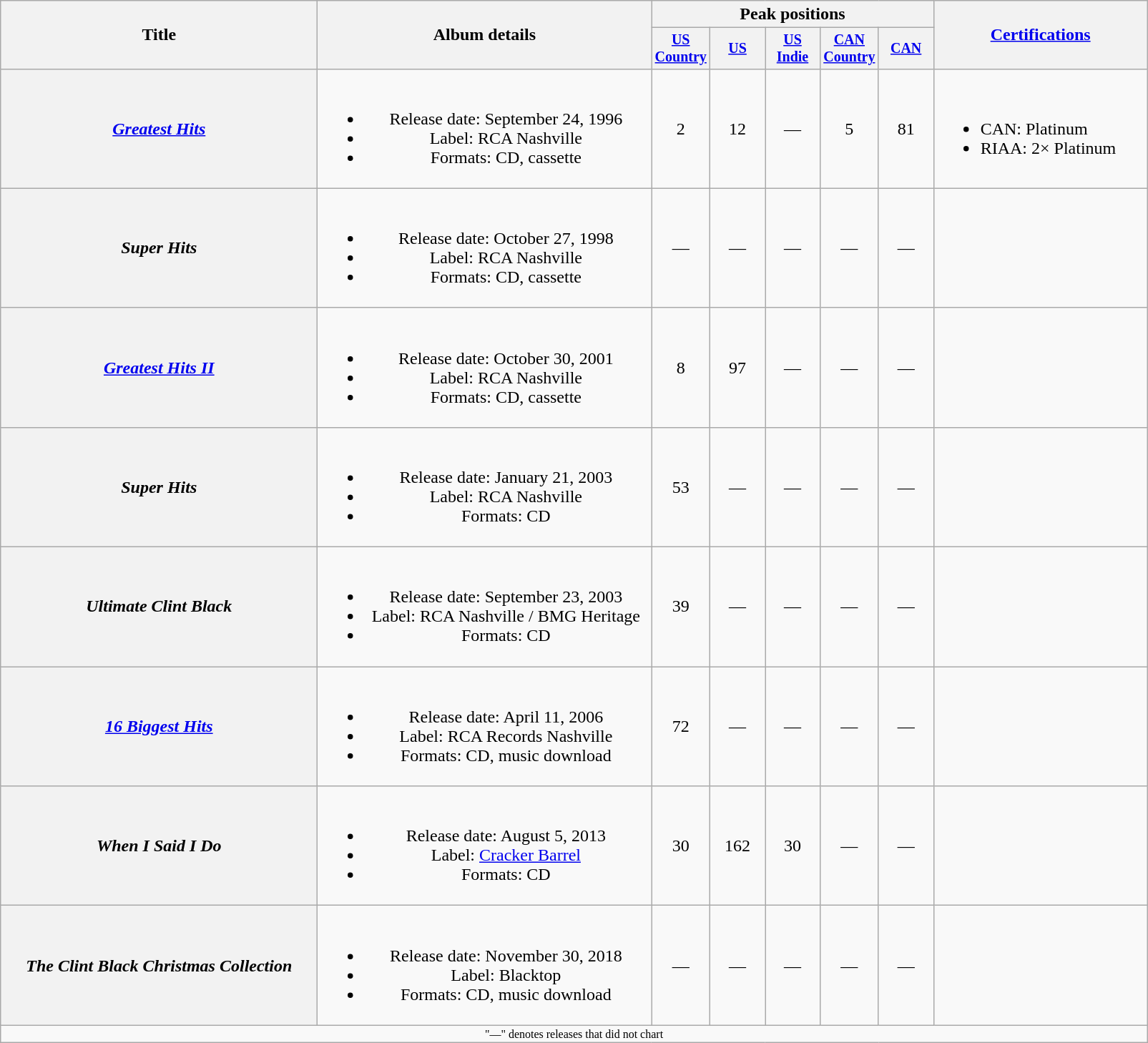<table class="wikitable plainrowheaders" style="text-align:center;">
<tr>
<th rowspan="2" style="width:18em;">Title</th>
<th rowspan="2" style="width:19em;">Album details</th>
<th colspan="5">Peak positions</th>
<th rowspan="2" style="width:12em;"><a href='#'>Certifications</a></th>
</tr>
<tr style="font-size:smaller;">
<th style="width:45px;"><a href='#'>US Country</a><br></th>
<th style="width:45px;"><a href='#'>US</a><br></th>
<th style="width:45px;"><a href='#'>US<br>Indie</a><br></th>
<th style="width:45px;"><a href='#'>CAN Country</a><br></th>
<th style="width:45px;"><a href='#'>CAN</a><br></th>
</tr>
<tr>
<th scope="row"><em><a href='#'>Greatest Hits</a></em></th>
<td><br><ul><li>Release date: September 24, 1996</li><li>Label: RCA Nashville</li><li>Formats: CD, cassette</li></ul></td>
<td>2</td>
<td>12</td>
<td>—</td>
<td>5</td>
<td>81</td>
<td style="text-align:left;"><br><ul><li>CAN: Platinum</li><li>RIAA: 2× Platinum</li></ul></td>
</tr>
<tr>
<th scope="row"><em>Super Hits</em></th>
<td><br><ul><li>Release date: October 27, 1998</li><li>Label: RCA Nashville</li><li>Formats: CD, cassette</li></ul></td>
<td>—</td>
<td>—</td>
<td>—</td>
<td>—</td>
<td>—</td>
<td></td>
</tr>
<tr>
<th scope="row"><em><a href='#'>Greatest Hits II</a></em></th>
<td><br><ul><li>Release date: October 30, 2001</li><li>Label: RCA Nashville</li><li>Formats: CD, cassette</li></ul></td>
<td>8</td>
<td>97</td>
<td>—</td>
<td>—</td>
<td>—</td>
<td></td>
</tr>
<tr>
<th scope="row"><em>Super Hits</em></th>
<td><br><ul><li>Release date: January 21, 2003</li><li>Label: RCA Nashville</li><li>Formats: CD</li></ul></td>
<td>53</td>
<td>—</td>
<td>—</td>
<td>—</td>
<td>—</td>
<td></td>
</tr>
<tr>
<th scope="row"><em>Ultimate Clint Black</em></th>
<td><br><ul><li>Release date: September 23, 2003</li><li>Label: RCA Nashville / BMG Heritage</li><li>Formats: CD</li></ul></td>
<td>39</td>
<td>—</td>
<td>—</td>
<td>—</td>
<td>—</td>
<td></td>
</tr>
<tr>
<th scope="row"><em><a href='#'>16 Biggest Hits</a></em></th>
<td><br><ul><li>Release date: April 11, 2006</li><li>Label: RCA Records Nashville</li><li>Formats: CD, music download</li></ul></td>
<td>72</td>
<td>—</td>
<td>—</td>
<td>—</td>
<td>—</td>
<td></td>
</tr>
<tr>
<th scope="row"><em>When I Said I Do</em></th>
<td><br><ul><li>Release date: August 5, 2013</li><li>Label: <a href='#'>Cracker Barrel</a></li><li>Formats: CD</li></ul></td>
<td>30</td>
<td>162</td>
<td>30</td>
<td>—</td>
<td>—</td>
<td></td>
</tr>
<tr>
<th scope="row"><em>The Clint Black Christmas Collection</em></th>
<td><br><ul><li>Release date: November 30, 2018</li><li>Label: Blacktop</li><li>Formats: CD, music download</li></ul></td>
<td>—</td>
<td>—</td>
<td>—</td>
<td>—</td>
<td>—</td>
<td></td>
</tr>
<tr>
<td colspan="8" style="font-size:8pt">"—" denotes releases that did not chart</td>
</tr>
</table>
